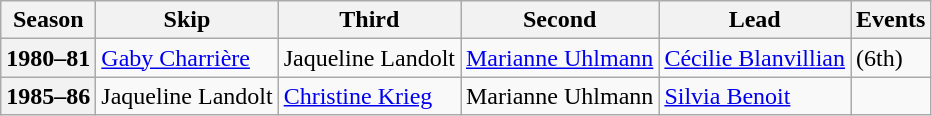<table class="wikitable">
<tr>
<th scope="col">Season</th>
<th scope="col">Skip</th>
<th scope="col">Third</th>
<th scope="col">Second</th>
<th scope="col">Lead</th>
<th scope="col">Events</th>
</tr>
<tr>
<th scope="row">1980–81</th>
<td><a href='#'>Gaby Charrière</a></td>
<td>Jaqueline Landolt</td>
<td><a href='#'>Marianne Uhlmann</a></td>
<td><a href='#'>Cécilie Blanvillian</a></td>
<td> (6th)</td>
</tr>
<tr>
<th scope="row">1985–86</th>
<td>Jaqueline Landolt</td>
<td><a href='#'>Christine Krieg</a></td>
<td>Marianne Uhlmann</td>
<td><a href='#'>Silvia Benoit</a></td>
<td> </td>
</tr>
</table>
